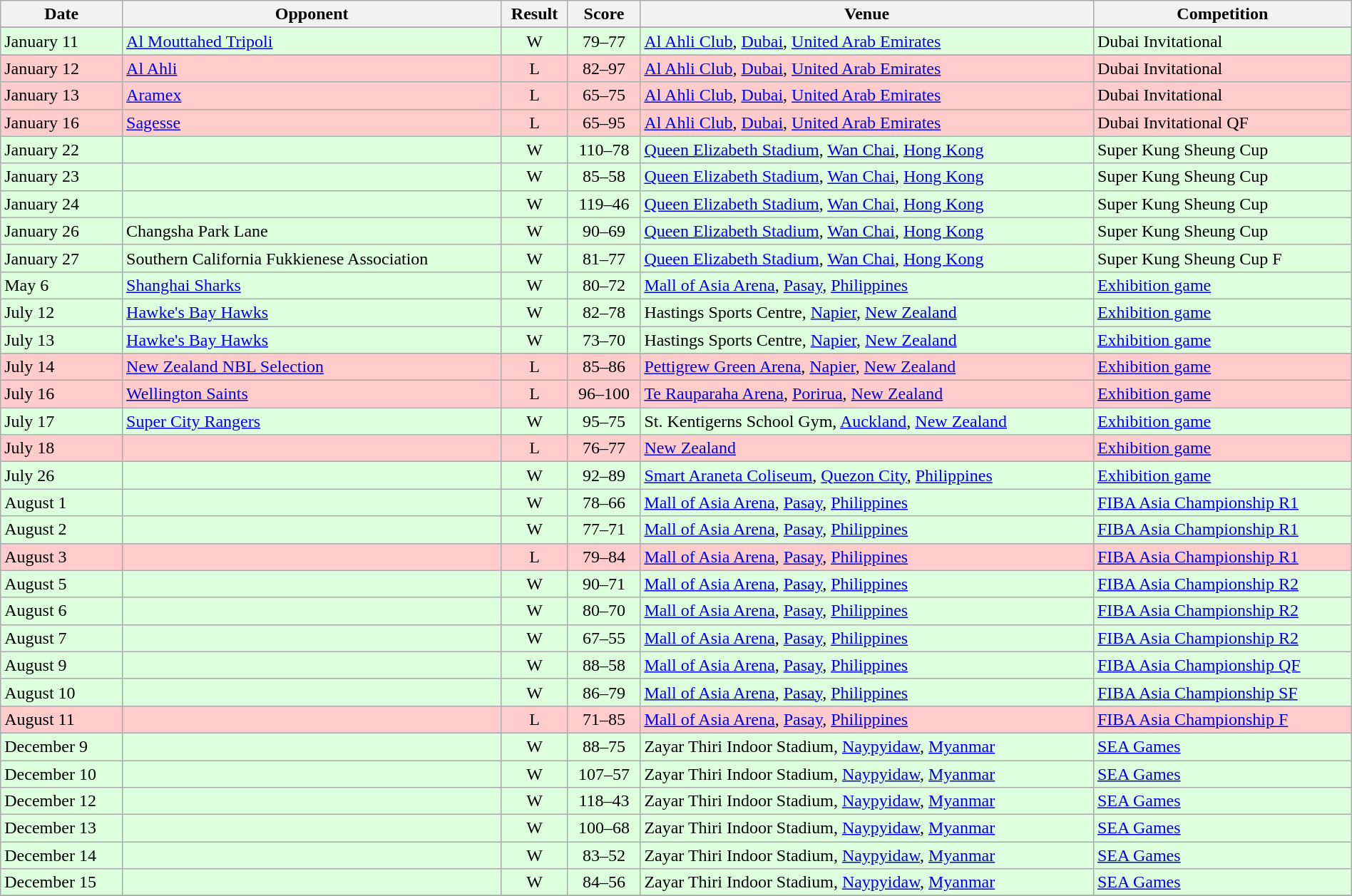<table width=100% class="wikitable">
<tr>
<th>Date</th>
<th>Opponent</th>
<th>Result</th>
<th>Score</th>
<th>Venue</th>
<th>Competition</th>
</tr>
<tr>
</tr>
<tr style="background:#dfd;">
<td>January 11</td>
<td> <a href='#'>Al Mouttahed Tripoli</a></td>
<td align=center>W</td>
<td align=center>79–77</td>
<td> <a href='#'>Al Ahli Club</a>, <a href='#'>Dubai</a>, <a href='#'>United Arab Emirates</a></td>
<td>Dubai Invitational</td>
</tr>
<tr>
</tr>
<tr style="background:#fcc;">
<td>January 12</td>
<td> <a href='#'>Al Ahli</a></td>
<td align=center>L</td>
<td align=center>82–97</td>
<td> <a href='#'>Al Ahli Club</a>, <a href='#'>Dubai</a>, <a href='#'>United Arab Emirates</a></td>
<td>Dubai Invitational</td>
</tr>
<tr style="background:#fcc;">
<td>January 13</td>
<td> <a href='#'>Aramex</a></td>
<td align=center>L</td>
<td align=center>65–75</td>
<td> <a href='#'>Al Ahli Club</a>, <a href='#'>Dubai</a>, <a href='#'>United Arab Emirates</a></td>
<td>Dubai Invitational</td>
</tr>
<tr style="background:#fcc;">
<td>January 16</td>
<td> <a href='#'>Sagesse</a></td>
<td align=center>L</td>
<td align=center>65–95</td>
<td> <a href='#'>Al Ahli Club</a>, <a href='#'>Dubai</a>, <a href='#'>United Arab Emirates</a></td>
<td>Dubai Invitational QF</td>
</tr>
<tr style="background:#dfd;">
<td>January 22</td>
<td></td>
<td align=center>W</td>
<td align=center>110–78</td>
<td> <a href='#'>Queen Elizabeth Stadium</a>, <a href='#'>Wan Chai</a>, <a href='#'>Hong Kong</a></td>
<td>Super Kung Sheung Cup</td>
</tr>
<tr style="background:#dfd;">
<td>January 23</td>
<td></td>
<td align=center>W</td>
<td align=center>85–58</td>
<td> <a href='#'>Queen Elizabeth Stadium</a>, <a href='#'>Wan Chai</a>, <a href='#'>Hong Kong</a></td>
<td>Super Kung Sheung Cup</td>
</tr>
<tr style="background:#dfd;">
<td>January 24</td>
<td></td>
<td align=center>W</td>
<td align=center>119–46</td>
<td> <a href='#'>Queen Elizabeth Stadium</a>, <a href='#'>Wan Chai</a>, <a href='#'>Hong Kong</a></td>
<td>Super Kung Sheung Cup</td>
</tr>
<tr style="background:#dfd;">
<td>January 26</td>
<td> Changsha Park Lane</td>
<td align=center>W</td>
<td align=center>90–69</td>
<td> <a href='#'>Queen Elizabeth Stadium</a>, <a href='#'>Wan Chai</a>, <a href='#'>Hong Kong</a></td>
<td>Super Kung Sheung Cup</td>
</tr>
<tr style="background:#dfd;">
<td>January 27</td>
<td> Southern California Fukkienese Association</td>
<td align=center>W</td>
<td align=center>81–77</td>
<td> <a href='#'>Queen Elizabeth Stadium</a>, <a href='#'>Wan Chai</a>, <a href='#'>Hong Kong</a></td>
<td>Super Kung Sheung Cup F</td>
</tr>
<tr style="background:#dfd;">
<td>May 6</td>
<td> <a href='#'>Shanghai Sharks</a></td>
<td align=center>W</td>
<td align=center>80–72</td>
<td> <a href='#'>Mall of Asia Arena</a>, <a href='#'>Pasay</a>, <a href='#'>Philippines</a></td>
<td><a href='#'>Exhibition game</a></td>
</tr>
<tr style="background:#dfd;">
<td>July 12</td>
<td> <a href='#'>Hawke's Bay Hawks</a></td>
<td align=center>W</td>
<td align=center>82–78</td>
<td> Hastings Sports Centre, <a href='#'>Napier</a>, <a href='#'>New Zealand</a></td>
<td><a href='#'>Exhibition game</a></td>
</tr>
<tr style="background:#dfd;">
<td>July 13</td>
<td> <a href='#'>Hawke's Bay Hawks</a></td>
<td align=center>W</td>
<td align=center>73–70</td>
<td> Hastings Sports Centre, <a href='#'>Napier</a>, <a href='#'>New Zealand</a></td>
<td><a href='#'>Exhibition game</a></td>
</tr>
<tr style="background:#fcc;">
<td>July 14</td>
<td> <a href='#'>New Zealand NBL Selection</a></td>
<td align=center>L</td>
<td align=center>85–86</td>
<td> <a href='#'>Pettigrew Green Arena</a>, <a href='#'>Napier</a>, <a href='#'>New Zealand</a></td>
<td><a href='#'>Exhibition game</a></td>
</tr>
<tr style="background:#fcc;">
<td>July 16</td>
<td> <a href='#'>Wellington Saints</a></td>
<td align=center>L</td>
<td align=center>96–100</td>
<td> <a href='#'>Te Rauparaha Arena</a>, <a href='#'>Porirua</a>, <a href='#'>New Zealand</a></td>
<td><a href='#'>Exhibition game</a></td>
</tr>
<tr style="background:#dfd;">
<td>July 17</td>
<td> <a href='#'>Super City Rangers</a></td>
<td align=center>W</td>
<td align=center>95–75</td>
<td> St. Kentigerns School Gym, <a href='#'>Auckland</a>, <a href='#'>New Zealand</a></td>
<td><a href='#'>Exhibition game</a></td>
</tr>
<tr style="background:#fcc;">
<td>July 18</td>
<td></td>
<td align=center>L</td>
<td align=center>76–77</td>
<td> <a href='#'>New Zealand</a></td>
<td><a href='#'>Exhibition game</a></td>
</tr>
<tr style="background:#dfd;">
<td>July 26</td>
<td></td>
<td align=center>W</td>
<td align=center>92–89</td>
<td> <a href='#'>Smart Araneta Coliseum</a>, <a href='#'>Quezon City</a>, <a href='#'>Philippines</a></td>
<td><a href='#'>Exhibition game</a></td>
</tr>
<tr style="background:#dfd;">
<td>August 1</td>
<td></td>
<td align=center>W</td>
<td align=center>78–66</td>
<td> <a href='#'>Mall of Asia Arena</a>, <a href='#'>Pasay</a>, <a href='#'>Philippines</a></td>
<td><a href='#'>FIBA Asia Championship R1</a></td>
</tr>
<tr style="background:#dfd;">
<td>August 2</td>
<td></td>
<td align=center>W</td>
<td align=center>77–71</td>
<td> <a href='#'>Mall of Asia Arena</a>, <a href='#'>Pasay</a>, <a href='#'>Philippines</a></td>
<td><a href='#'>FIBA Asia Championship R1</a></td>
</tr>
<tr style="background:#fcc;">
<td>August 3</td>
<td></td>
<td align=center>L</td>
<td align=center>79–84</td>
<td> <a href='#'>Mall of Asia Arena</a>, <a href='#'>Pasay</a>, <a href='#'>Philippines</a></td>
<td><a href='#'>FIBA Asia Championship R1</a></td>
</tr>
<tr style="background:#dfd;">
<td>August 5</td>
<td></td>
<td align=center>W</td>
<td align=center>90–71</td>
<td> <a href='#'>Mall of Asia Arena</a>, <a href='#'>Pasay</a>, <a href='#'>Philippines</a></td>
<td><a href='#'>FIBA Asia Championship R2</a></td>
</tr>
<tr style="background:#dfd;">
<td>August 6</td>
<td></td>
<td align=center>W</td>
<td align=center>80–70</td>
<td> <a href='#'>Mall of Asia Arena</a>, <a href='#'>Pasay</a>, <a href='#'>Philippines</a></td>
<td><a href='#'>FIBA Asia Championship R2</a></td>
</tr>
<tr style="background:#dfd;">
<td>August 7</td>
<td></td>
<td align=center>W</td>
<td align=center>67–55</td>
<td> <a href='#'>Mall of Asia Arena</a>, <a href='#'>Pasay</a>, <a href='#'>Philippines</a></td>
<td><a href='#'>FIBA Asia Championship R2</a></td>
</tr>
<tr style="background:#dfd;">
<td>August 9</td>
<td></td>
<td align=center>W</td>
<td align=center>88–58</td>
<td> <a href='#'>Mall of Asia Arena</a>, <a href='#'>Pasay</a>, <a href='#'>Philippines</a></td>
<td><a href='#'>FIBA Asia Championship QF</a></td>
</tr>
<tr style="background:#dfd;">
<td>August 10</td>
<td></td>
<td align=center>W</td>
<td align=center>86–79</td>
<td> <a href='#'>Mall of Asia Arena</a>, <a href='#'>Pasay</a>, <a href='#'>Philippines</a></td>
<td><a href='#'>FIBA Asia Championship SF</a></td>
</tr>
<tr style="background:#fcc;">
<td>August 11</td>
<td></td>
<td align=center>L</td>
<td align=center>71–85</td>
<td> <a href='#'>Mall of Asia Arena</a>, <a href='#'>Pasay</a>, <a href='#'>Philippines</a></td>
<td><a href='#'>FIBA Asia Championship F</a></td>
</tr>
<tr style="background:#dfd;">
<td>December 9</td>
<td></td>
<td align=center>W</td>
<td align=center>88–75</td>
<td> Zayar Thiri Indoor Stadium, <a href='#'>Naypyidaw</a>, <a href='#'>Myanmar</a></td>
<td><a href='#'>SEA Games</a></td>
</tr>
<tr style="background:#dfd;">
<td>December 10</td>
<td></td>
<td align=center>W</td>
<td align=center>107–57</td>
<td>Zayar Thiri Indoor Stadium, <a href='#'>Naypyidaw</a>, <a href='#'>Myanmar</a></td>
<td><a href='#'>SEA Games</a></td>
</tr>
<tr style="background:#dfd;">
<td>December 12</td>
<td></td>
<td align=center>W</td>
<td align=center>118–43</td>
<td> Zayar Thiri Indoor Stadium, <a href='#'>Naypyidaw</a>, <a href='#'>Myanmar</a></td>
<td><a href='#'>SEA Games</a></td>
</tr>
<tr style="background:#dfd;">
<td>December 13</td>
<td></td>
<td align=center>W</td>
<td align=center>100–68</td>
<td> Zayar Thiri Indoor Stadium, <a href='#'>Naypyidaw</a>, <a href='#'>Myanmar</a></td>
<td><a href='#'>SEA Games</a></td>
</tr>
<tr style="background:#dfd;">
<td>December 14</td>
<td></td>
<td align=center>W</td>
<td align=center>83–52</td>
<td> Zayar Thiri Indoor Stadium, <a href='#'>Naypyidaw</a>, <a href='#'>Myanmar</a></td>
<td><a href='#'>SEA Games</a></td>
</tr>
<tr style="background:#dfd;">
<td>December 15</td>
<td></td>
<td align=center>W</td>
<td align=center>84–56</td>
<td> Zayar Thiri Indoor Stadium, <a href='#'>Naypyidaw</a>, <a href='#'>Myanmar</a></td>
<td><a href='#'>SEA Games</a></td>
</tr>
<tr>
</tr>
</table>
